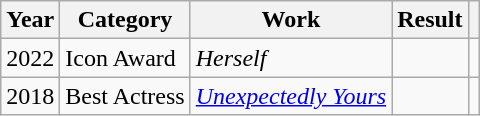<table class="wikitable sortable">
<tr>
<th>Year</th>
<th>Category</th>
<th>Work</th>
<th>Result</th>
<th></th>
</tr>
<tr>
<td>2022</td>
<td>Icon Award</td>
<td><em>Herself</em></td>
<td></td>
<td></td>
</tr>
<tr>
<td>2018</td>
<td>Best Actress</td>
<td><em><a href='#'>Unexpectedly Yours</a></em></td>
<td></td>
<td></td>
</tr>
</table>
